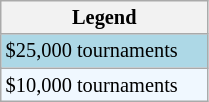<table class="wikitable" style="font-size:85%; width:11%;">
<tr>
<th>Legend</th>
</tr>
<tr style="background:lightblue;">
<td>$25,000 tournaments</td>
</tr>
<tr style="background:#f0f8ff;">
<td>$10,000 tournaments</td>
</tr>
</table>
